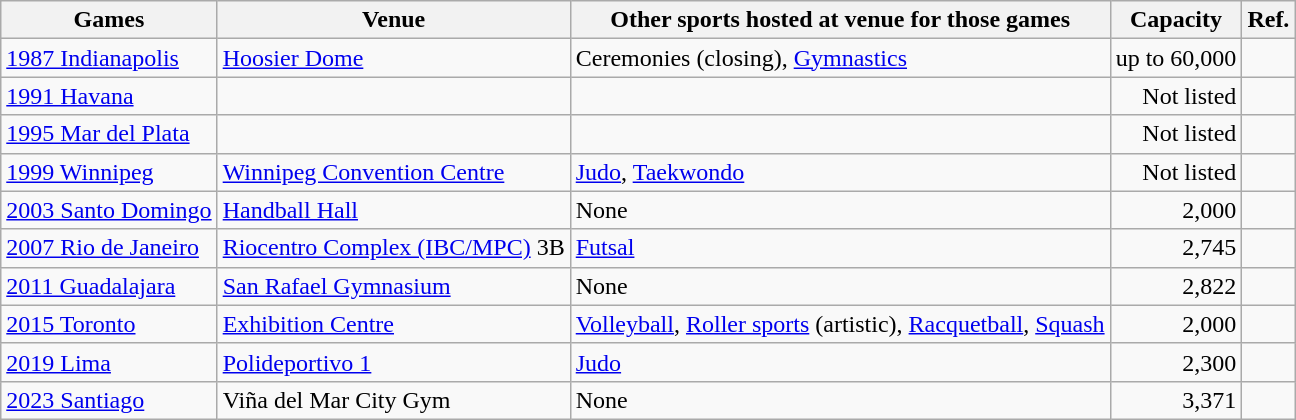<table class="wikitable sortable">
<tr>
<th>Games</th>
<th>Venue</th>
<th>Other sports hosted at venue for those games</th>
<th>Capacity</th>
<th>Ref.</th>
</tr>
<tr>
<td><a href='#'>1987 Indianapolis</a></td>
<td><a href='#'>Hoosier Dome</a></td>
<td>Ceremonies (closing), <a href='#'>Gymnastics</a></td>
<td data-sort-value="60000" align="right">up to 60,000</td>
<td align=center></td>
</tr>
<tr>
<td><a href='#'>1991 Havana</a></td>
<td></td>
<td></td>
<td data-sort-value="0" align="right">Not listed</td>
<td align=center></td>
</tr>
<tr>
<td><a href='#'>1995 Mar del Plata</a></td>
<td></td>
<td></td>
<td data-sort-value="0" align="right">Not listed</td>
<td align=center></td>
</tr>
<tr>
<td><a href='#'>1999 Winnipeg</a></td>
<td><a href='#'>Winnipeg Convention Centre</a></td>
<td><a href='#'>Judo</a>, <a href='#'>Taekwondo</a></td>
<td data-sort-value="0" align="right">Not listed</td>
<td align=center></td>
</tr>
<tr>
<td><a href='#'>2003 Santo Domingo</a></td>
<td><a href='#'>Handball Hall</a></td>
<td>None</td>
<td data-sort-value="2000" align="right">2,000</td>
<td align=center></td>
</tr>
<tr>
<td><a href='#'>2007 Rio de Janeiro</a></td>
<td><a href='#'>Riocentro Complex (IBC/MPC)</a> 3B</td>
<td><a href='#'>Futsal</a></td>
<td data-sort-value="2745" align="right">2,745</td>
<td align=center></td>
</tr>
<tr>
<td><a href='#'>2011 Guadalajara</a></td>
<td><a href='#'>San Rafael Gymnasium</a></td>
<td>None</td>
<td data-sort-value="2822" align="right">2,822</td>
<td align=center></td>
</tr>
<tr>
<td><a href='#'>2015 Toronto</a></td>
<td><a href='#'>Exhibition Centre</a></td>
<td><a href='#'>Volleyball</a>, <a href='#'>Roller sports</a> (artistic), <a href='#'>Racquetball</a>, <a href='#'>Squash</a></td>
<td data-sort-value="2000" align="right">2,000</td>
<td align=center></td>
</tr>
<tr>
<td><a href='#'>2019 Lima</a></td>
<td><a href='#'>Polideportivo 1</a></td>
<td><a href='#'>Judo</a></td>
<td data-sort-value="2300" align="right">2,300</td>
<td align=center></td>
</tr>
<tr>
<td><a href='#'>2023 Santiago</a></td>
<td>Viña del Mar City Gym</td>
<td>None</td>
<td data-sort-value="3371" align="right">3,371</td>
<td align=center></td>
</tr>
</table>
